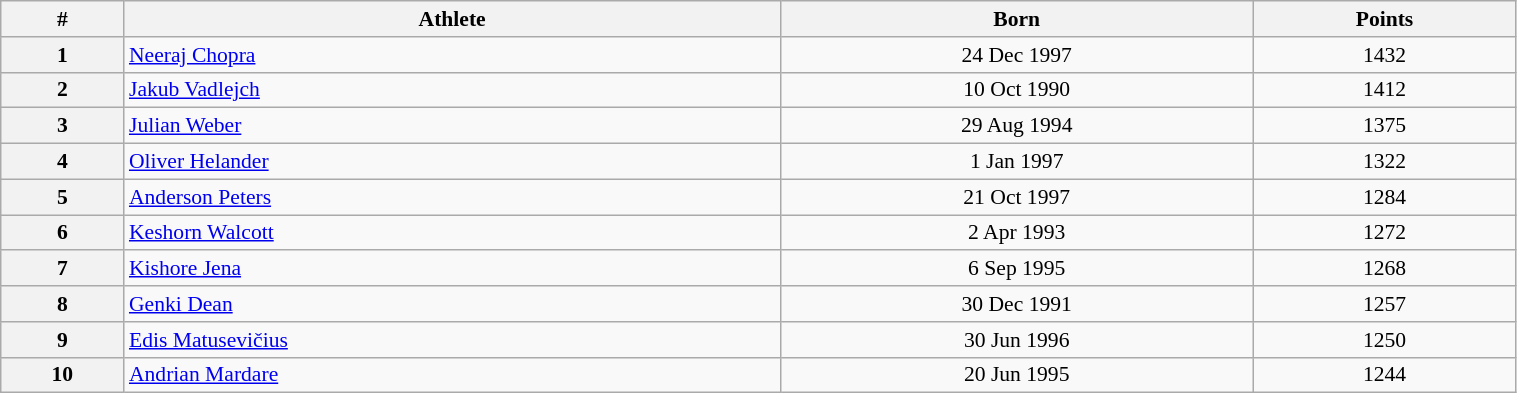<table class="wikitable" width=80% style="font-size:90%; text-align:center;">
<tr>
<th>#</th>
<th>Athlete</th>
<th>Born</th>
<th>Points</th>
</tr>
<tr>
<th>1</th>
<td align=left> <a href='#'>Neeraj Chopra</a></td>
<td>24 Dec 1997</td>
<td>1432</td>
</tr>
<tr>
<th>2</th>
<td align=left> <a href='#'>Jakub Vadlejch</a></td>
<td>10 Oct 1990</td>
<td>1412</td>
</tr>
<tr>
<th>3</th>
<td align=left> <a href='#'>Julian Weber</a></td>
<td>29 Aug 1994</td>
<td>1375</td>
</tr>
<tr>
<th>4</th>
<td align=left> <a href='#'>Oliver Helander</a></td>
<td>1 Jan 1997</td>
<td>1322</td>
</tr>
<tr>
<th>5</th>
<td align=left> <a href='#'>Anderson Peters</a></td>
<td>21 Oct 1997</td>
<td>1284</td>
</tr>
<tr>
<th>6</th>
<td align=left> <a href='#'>Keshorn Walcott</a></td>
<td>2 Apr 1993</td>
<td>1272</td>
</tr>
<tr>
<th>7</th>
<td align=left> <a href='#'>Kishore Jena</a></td>
<td>6 Sep 1995</td>
<td>1268</td>
</tr>
<tr>
<th>8</th>
<td align=left> <a href='#'>Genki Dean</a></td>
<td>30 Dec 1991</td>
<td>1257</td>
</tr>
<tr>
<th>9</th>
<td align=left> <a href='#'>Edis Matusevičius</a></td>
<td>30 Jun 1996</td>
<td>1250</td>
</tr>
<tr>
<th>10</th>
<td align=left> <a href='#'>Andrian Mardare</a></td>
<td>20 Jun 1995</td>
<td>1244</td>
</tr>
</table>
